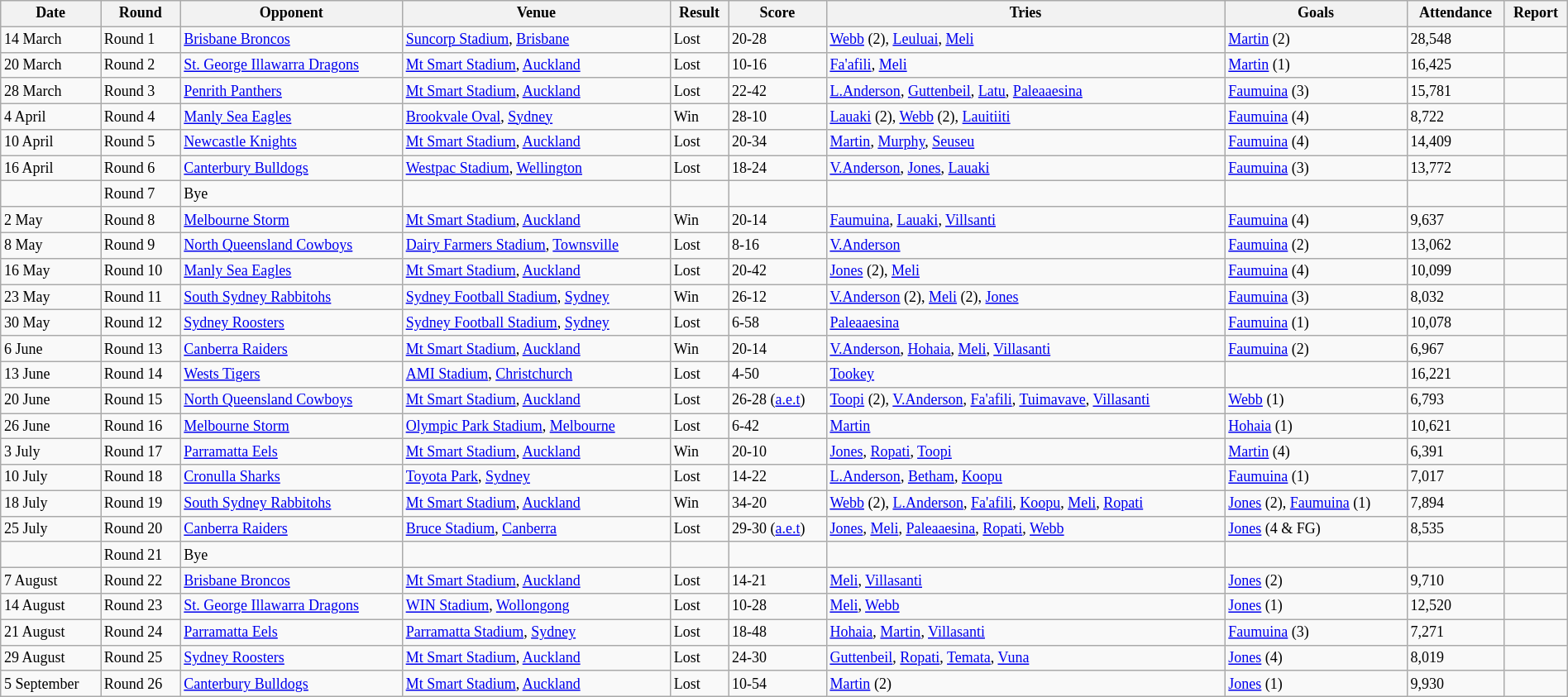<table class="wikitable" style="font-size:75%;" width="100%">
<tr>
<th>Date</th>
<th>Round</th>
<th>Opponent</th>
<th>Venue</th>
<th>Result</th>
<th>Score</th>
<th>Tries</th>
<th>Goals</th>
<th>Attendance</th>
<th>Report</th>
</tr>
<tr>
<td>14 March</td>
<td>Round 1</td>
<td> <a href='#'>Brisbane Broncos</a></td>
<td><a href='#'>Suncorp Stadium</a>, <a href='#'>Brisbane</a></td>
<td>Lost</td>
<td>20-28</td>
<td><a href='#'>Webb</a> (2), <a href='#'>Leuluai</a>, <a href='#'>Meli</a></td>
<td><a href='#'>Martin</a> (2)</td>
<td>28,548</td>
<td></td>
</tr>
<tr>
<td>20 March</td>
<td>Round 2</td>
<td> <a href='#'>St. George Illawarra Dragons</a></td>
<td><a href='#'>Mt Smart Stadium</a>, <a href='#'>Auckland</a></td>
<td>Lost</td>
<td>10-16</td>
<td><a href='#'>Fa'afili</a>, <a href='#'>Meli</a></td>
<td><a href='#'>Martin</a> (1)</td>
<td>16,425</td>
<td></td>
</tr>
<tr>
<td>28 March</td>
<td>Round 3</td>
<td> <a href='#'>Penrith Panthers</a></td>
<td><a href='#'>Mt Smart Stadium</a>, <a href='#'>Auckland</a></td>
<td>Lost</td>
<td>22-42</td>
<td><a href='#'>L.Anderson</a>, <a href='#'>Guttenbeil</a>, <a href='#'>Latu</a>, <a href='#'>Paleaaesina</a></td>
<td><a href='#'>Faumuina</a> (3)</td>
<td>15,781</td>
<td></td>
</tr>
<tr>
<td>4 April</td>
<td>Round 4</td>
<td> <a href='#'>Manly Sea Eagles</a></td>
<td><a href='#'>Brookvale Oval</a>, <a href='#'>Sydney</a></td>
<td>Win</td>
<td>28-10</td>
<td><a href='#'>Lauaki</a> (2), <a href='#'>Webb</a> (2), <a href='#'>Lauitiiti</a></td>
<td><a href='#'>Faumuina</a> (4)</td>
<td>8,722</td>
<td></td>
</tr>
<tr>
<td>10 April</td>
<td>Round 5</td>
<td> <a href='#'>Newcastle Knights</a></td>
<td><a href='#'>Mt Smart Stadium</a>, <a href='#'>Auckland</a></td>
<td>Lost</td>
<td>20-34</td>
<td><a href='#'>Martin</a>, <a href='#'>Murphy</a>, <a href='#'>Seuseu</a></td>
<td><a href='#'>Faumuina</a> (4)</td>
<td>14,409</td>
<td></td>
</tr>
<tr>
<td>16 April</td>
<td>Round 6</td>
<td> <a href='#'>Canterbury Bulldogs</a></td>
<td><a href='#'>Westpac Stadium</a>, <a href='#'>Wellington</a></td>
<td>Lost</td>
<td>18-24</td>
<td><a href='#'>V.Anderson</a>, <a href='#'>Jones</a>, <a href='#'>Lauaki</a></td>
<td><a href='#'>Faumuina</a> (3)</td>
<td>13,772</td>
<td></td>
</tr>
<tr>
<td></td>
<td>Round 7</td>
<td>Bye</td>
<td></td>
<td></td>
<td></td>
<td></td>
<td></td>
<td></td>
<td></td>
</tr>
<tr>
<td>2 May</td>
<td>Round 8</td>
<td> <a href='#'>Melbourne Storm</a></td>
<td><a href='#'>Mt Smart Stadium</a>, <a href='#'>Auckland</a></td>
<td>Win</td>
<td>20-14</td>
<td><a href='#'>Faumuina</a>, <a href='#'>Lauaki</a>, <a href='#'>Villsanti</a></td>
<td><a href='#'>Faumuina</a> (4)</td>
<td>9,637</td>
<td></td>
</tr>
<tr>
<td>8 May</td>
<td>Round 9</td>
<td> <a href='#'>North Queensland Cowboys</a></td>
<td><a href='#'>Dairy Farmers Stadium</a>, <a href='#'>Townsville</a></td>
<td>Lost</td>
<td>8-16</td>
<td><a href='#'>V.Anderson</a></td>
<td><a href='#'>Faumuina</a> (2)</td>
<td>13,062</td>
<td></td>
</tr>
<tr>
<td>16 May</td>
<td>Round 10</td>
<td> <a href='#'>Manly Sea Eagles</a></td>
<td><a href='#'>Mt Smart Stadium</a>, <a href='#'>Auckland</a></td>
<td>Lost</td>
<td>20-42</td>
<td><a href='#'>Jones</a> (2), <a href='#'>Meli</a></td>
<td><a href='#'>Faumuina</a> (4)</td>
<td>10,099</td>
<td></td>
</tr>
<tr>
<td>23 May</td>
<td>Round 11</td>
<td> <a href='#'>South Sydney Rabbitohs</a></td>
<td><a href='#'>Sydney Football Stadium</a>, <a href='#'>Sydney</a></td>
<td>Win</td>
<td>26-12</td>
<td><a href='#'>V.Anderson</a> (2), <a href='#'>Meli</a> (2), <a href='#'>Jones</a></td>
<td><a href='#'>Faumuina</a> (3)</td>
<td>8,032</td>
<td></td>
</tr>
<tr>
<td>30 May</td>
<td>Round 12</td>
<td> <a href='#'>Sydney Roosters</a></td>
<td><a href='#'>Sydney Football Stadium</a>, <a href='#'>Sydney</a></td>
<td>Lost</td>
<td>6-58</td>
<td><a href='#'>Paleaaesina</a></td>
<td><a href='#'>Faumuina</a> (1)</td>
<td>10,078</td>
<td></td>
</tr>
<tr>
<td>6 June</td>
<td>Round 13</td>
<td> <a href='#'>Canberra Raiders</a></td>
<td><a href='#'>Mt Smart Stadium</a>, <a href='#'>Auckland</a></td>
<td>Win</td>
<td>20-14</td>
<td><a href='#'>V.Anderson</a>, <a href='#'>Hohaia</a>, <a href='#'>Meli</a>, <a href='#'>Villasanti</a></td>
<td><a href='#'>Faumuina</a> (2)</td>
<td>6,967</td>
<td></td>
</tr>
<tr>
<td>13 June</td>
<td>Round 14</td>
<td> <a href='#'>Wests Tigers</a></td>
<td><a href='#'>AMI Stadium</a>, <a href='#'>Christchurch</a></td>
<td>Lost</td>
<td>4-50</td>
<td><a href='#'>Tookey</a></td>
<td></td>
<td>16,221</td>
<td></td>
</tr>
<tr>
<td>20 June</td>
<td>Round 15</td>
<td> <a href='#'>North Queensland Cowboys</a></td>
<td><a href='#'>Mt Smart Stadium</a>, <a href='#'>Auckland</a></td>
<td>Lost</td>
<td>26-28 (<a href='#'>a.e.t</a>)</td>
<td><a href='#'>Toopi</a> (2), <a href='#'>V.Anderson</a>, <a href='#'>Fa'afili</a>, <a href='#'>Tuimavave</a>, <a href='#'>Villasanti</a></td>
<td><a href='#'>Webb</a> (1)</td>
<td>6,793</td>
<td></td>
</tr>
<tr>
<td>26 June</td>
<td>Round 16</td>
<td> <a href='#'>Melbourne Storm</a></td>
<td><a href='#'>Olympic Park Stadium</a>, <a href='#'>Melbourne</a></td>
<td>Lost</td>
<td>6-42</td>
<td><a href='#'>Martin</a></td>
<td><a href='#'>Hohaia</a> (1)</td>
<td>10,621</td>
<td></td>
</tr>
<tr>
<td>3 July</td>
<td>Round 17</td>
<td> <a href='#'>Parramatta Eels</a></td>
<td><a href='#'>Mt Smart Stadium</a>, <a href='#'>Auckland</a></td>
<td>Win</td>
<td>20-10</td>
<td><a href='#'>Jones</a>, <a href='#'>Ropati</a>, <a href='#'>Toopi</a></td>
<td><a href='#'>Martin</a> (4)</td>
<td>6,391</td>
<td></td>
</tr>
<tr>
<td>10 July</td>
<td>Round 18</td>
<td> <a href='#'>Cronulla Sharks</a></td>
<td><a href='#'>Toyota Park</a>, <a href='#'>Sydney</a></td>
<td>Lost</td>
<td>14-22</td>
<td><a href='#'>L.Anderson</a>, <a href='#'>Betham</a>, <a href='#'>Koopu</a></td>
<td><a href='#'>Faumuina</a> (1)</td>
<td>7,017</td>
<td></td>
</tr>
<tr>
<td>18 July</td>
<td>Round 19</td>
<td> <a href='#'>South Sydney Rabbitohs</a></td>
<td><a href='#'>Mt Smart Stadium</a>, <a href='#'>Auckland</a></td>
<td>Win</td>
<td>34-20</td>
<td><a href='#'>Webb</a> (2), <a href='#'>L.Anderson</a>, <a href='#'>Fa'afili</a>, <a href='#'>Koopu</a>, <a href='#'>Meli</a>, <a href='#'>Ropati</a></td>
<td><a href='#'>Jones</a> (2), <a href='#'>Faumuina</a> (1)</td>
<td>7,894</td>
<td></td>
</tr>
<tr>
<td>25 July</td>
<td>Round 20</td>
<td> <a href='#'>Canberra Raiders</a></td>
<td><a href='#'>Bruce Stadium</a>, <a href='#'>Canberra</a></td>
<td>Lost</td>
<td>29-30 (<a href='#'>a.e.t</a>)</td>
<td><a href='#'>Jones</a>, <a href='#'>Meli</a>, <a href='#'>Paleaaesina</a>, <a href='#'>Ropati</a>, <a href='#'>Webb</a></td>
<td><a href='#'>Jones</a> (4 & FG)</td>
<td>8,535</td>
<td></td>
</tr>
<tr>
<td></td>
<td>Round 21</td>
<td>Bye</td>
<td></td>
<td></td>
<td></td>
<td></td>
<td></td>
<td></td>
<td></td>
</tr>
<tr>
<td>7 August</td>
<td>Round 22</td>
<td> <a href='#'>Brisbane Broncos</a></td>
<td><a href='#'>Mt Smart Stadium</a>, <a href='#'>Auckland</a></td>
<td>Lost</td>
<td>14-21</td>
<td><a href='#'>Meli</a>, <a href='#'>Villasanti</a></td>
<td><a href='#'>Jones</a> (2)</td>
<td>9,710</td>
<td></td>
</tr>
<tr>
<td>14 August</td>
<td>Round 23</td>
<td> <a href='#'>St. George Illawarra Dragons</a></td>
<td><a href='#'>WIN Stadium</a>, <a href='#'>Wollongong</a></td>
<td>Lost</td>
<td>10-28</td>
<td><a href='#'>Meli</a>, <a href='#'>Webb</a></td>
<td><a href='#'>Jones</a> (1)</td>
<td>12,520</td>
<td></td>
</tr>
<tr>
<td>21 August</td>
<td>Round 24</td>
<td> <a href='#'>Parramatta Eels</a></td>
<td><a href='#'>Parramatta Stadium</a>, <a href='#'>Sydney</a></td>
<td>Lost</td>
<td>18-48</td>
<td><a href='#'>Hohaia</a>, <a href='#'>Martin</a>, <a href='#'>Villasanti</a></td>
<td><a href='#'>Faumuina</a> (3)</td>
<td>7,271</td>
<td></td>
</tr>
<tr>
<td>29 August</td>
<td>Round 25</td>
<td> <a href='#'>Sydney Roosters</a></td>
<td><a href='#'>Mt Smart Stadium</a>, <a href='#'>Auckland</a></td>
<td>Lost</td>
<td>24-30</td>
<td><a href='#'>Guttenbeil</a>, <a href='#'>Ropati</a>, <a href='#'>Temata</a>, <a href='#'>Vuna</a></td>
<td><a href='#'>Jones</a> (4)</td>
<td>8,019</td>
<td></td>
</tr>
<tr>
<td>5 September</td>
<td>Round 26</td>
<td> <a href='#'>Canterbury Bulldogs</a></td>
<td><a href='#'>Mt Smart Stadium</a>, <a href='#'>Auckland</a></td>
<td>Lost</td>
<td>10-54</td>
<td><a href='#'>Martin</a> (2)</td>
<td><a href='#'>Jones</a> (1)</td>
<td>9,930</td>
<td></td>
</tr>
</table>
